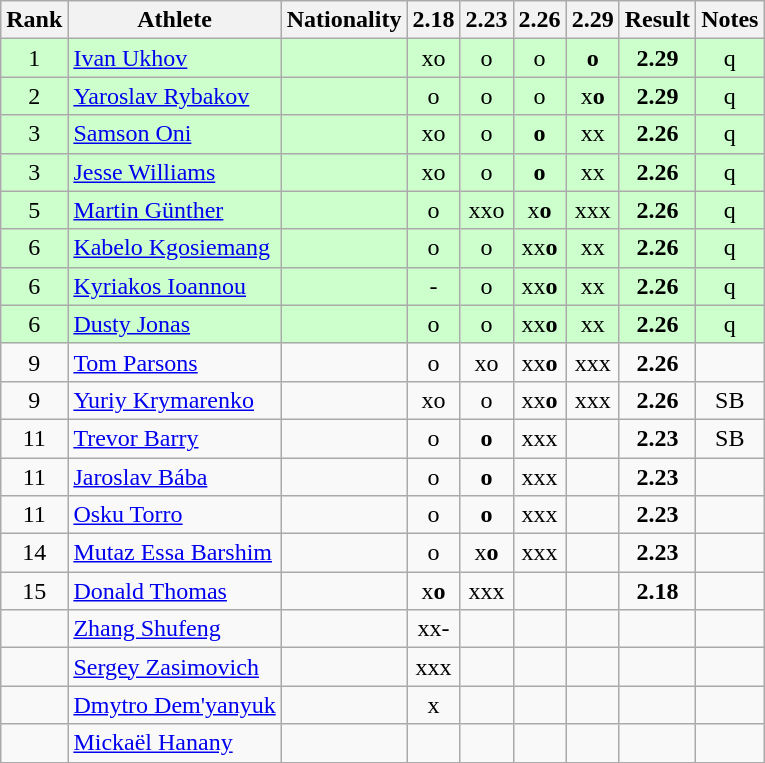<table class="wikitable sortable" style="text-align:center">
<tr>
<th>Rank</th>
<th>Athlete</th>
<th>Nationality</th>
<th>2.18</th>
<th>2.23</th>
<th>2.26</th>
<th>2.29</th>
<th>Result</th>
<th>Notes</th>
</tr>
<tr bgcolor=ccffcc>
<td>1</td>
<td align=left><a href='#'>Ivan Ukhov</a></td>
<td align=left></td>
<td>xo</td>
<td>o</td>
<td>o</td>
<td><strong>o</strong></td>
<td><strong>2.29</strong></td>
<td>q</td>
</tr>
<tr bgcolor=ccffcc>
<td>2</td>
<td align=left><a href='#'>Yaroslav Rybakov</a></td>
<td align=left></td>
<td>o</td>
<td>o</td>
<td>o</td>
<td>x<strong>o</strong></td>
<td><strong>2.29</strong></td>
<td>q</td>
</tr>
<tr bgcolor=ccffcc>
<td>3</td>
<td align=left><a href='#'>Samson Oni</a></td>
<td align=left></td>
<td>xo</td>
<td>o</td>
<td><strong>o</strong></td>
<td>xx</td>
<td><strong>2.26</strong></td>
<td>q</td>
</tr>
<tr bgcolor=ccffcc>
<td>3</td>
<td align=left><a href='#'>Jesse Williams</a></td>
<td align=left></td>
<td>xo</td>
<td>o</td>
<td><strong>o</strong></td>
<td>xx</td>
<td><strong>2.26</strong></td>
<td>q</td>
</tr>
<tr bgcolor=ccffcc>
<td>5</td>
<td align=left><a href='#'>Martin Günther</a></td>
<td align=left></td>
<td>o</td>
<td>xxo</td>
<td>x<strong>o</strong></td>
<td>xxx</td>
<td><strong>2.26</strong></td>
<td>q</td>
</tr>
<tr bgcolor=ccffcc>
<td>6</td>
<td align=left><a href='#'>Kabelo Kgosiemang</a></td>
<td align=left></td>
<td>o</td>
<td>o</td>
<td>xx<strong>o</strong></td>
<td>xx</td>
<td><strong>2.26</strong></td>
<td>q</td>
</tr>
<tr bgcolor=ccffcc>
<td>6</td>
<td align=left><a href='#'>Kyriakos Ioannou</a></td>
<td align=left></td>
<td>-</td>
<td>o</td>
<td>xx<strong>o</strong></td>
<td>xx</td>
<td><strong>2.26</strong></td>
<td>q</td>
</tr>
<tr bgcolor=ccffcc>
<td>6</td>
<td align=left><a href='#'>Dusty Jonas</a></td>
<td align=left></td>
<td>o</td>
<td>o</td>
<td>xx<strong>o</strong></td>
<td>xx</td>
<td><strong>2.26</strong></td>
<td>q</td>
</tr>
<tr>
<td>9</td>
<td align=left><a href='#'>Tom Parsons</a></td>
<td align=left></td>
<td>o</td>
<td>xo</td>
<td>xx<strong>o</strong></td>
<td>xxx</td>
<td><strong>2.26</strong></td>
<td></td>
</tr>
<tr>
<td>9</td>
<td align=left><a href='#'>Yuriy Krymarenko</a></td>
<td align=left></td>
<td>xo</td>
<td>o</td>
<td>xx<strong>o</strong></td>
<td>xxx</td>
<td><strong>2.26</strong></td>
<td>SB</td>
</tr>
<tr>
<td>11</td>
<td align=left><a href='#'>Trevor Barry</a></td>
<td align=left></td>
<td>o</td>
<td><strong>o</strong></td>
<td>xxx</td>
<td></td>
<td><strong>2.23</strong></td>
<td>SB</td>
</tr>
<tr>
<td>11</td>
<td align=left><a href='#'>Jaroslav Bába</a></td>
<td align=left></td>
<td>o</td>
<td><strong>o</strong></td>
<td>xxx</td>
<td></td>
<td><strong>2.23</strong></td>
<td></td>
</tr>
<tr>
<td>11</td>
<td align=left><a href='#'>Osku Torro</a></td>
<td align=left></td>
<td>o</td>
<td><strong>o</strong></td>
<td>xxx</td>
<td></td>
<td><strong>2.23</strong></td>
<td></td>
</tr>
<tr>
<td>14</td>
<td align=left><a href='#'>Mutaz Essa Barshim</a></td>
<td align=left></td>
<td>o</td>
<td>x<strong>o</strong></td>
<td>xxx</td>
<td></td>
<td><strong>2.23</strong></td>
<td></td>
</tr>
<tr>
<td>15</td>
<td align=left><a href='#'>Donald Thomas</a></td>
<td align=left></td>
<td>x<strong>o</strong></td>
<td>xxx</td>
<td></td>
<td></td>
<td><strong>2.18</strong></td>
<td></td>
</tr>
<tr>
<td></td>
<td align=left><a href='#'>Zhang Shufeng</a></td>
<td align=left></td>
<td>xx-</td>
<td></td>
<td></td>
<td></td>
<td><strong></strong></td>
<td></td>
</tr>
<tr>
<td></td>
<td align=left><a href='#'>Sergey Zasimovich</a></td>
<td align=left></td>
<td>xxx</td>
<td></td>
<td></td>
<td></td>
<td><strong></strong></td>
<td></td>
</tr>
<tr>
<td></td>
<td align=left><a href='#'>Dmytro Dem'yanyuk</a></td>
<td align=left></td>
<td>x</td>
<td></td>
<td></td>
<td></td>
<td><strong></strong></td>
<td></td>
</tr>
<tr>
<td></td>
<td align=left><a href='#'>Mickaël Hanany</a></td>
<td align=left></td>
<td></td>
<td></td>
<td></td>
<td></td>
<td><strong></strong></td>
<td></td>
</tr>
</table>
